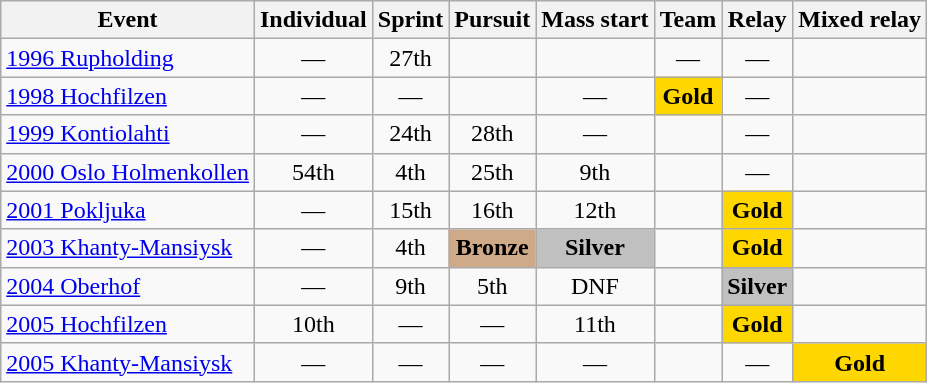<table class="wikitable" style="text-align: center;">
<tr ">
<th>Event</th>
<th>Individual</th>
<th>Sprint</th>
<th>Pursuit</th>
<th>Mass start</th>
<th>Team</th>
<th>Relay</th>
<th>Mixed relay</th>
</tr>
<tr>
<td align=left> <a href='#'>1996 Rupholding</a></td>
<td>—</td>
<td>27th</td>
<td></td>
<td></td>
<td>—</td>
<td>—</td>
<td></td>
</tr>
<tr>
<td align=left> <a href='#'>1998 Hochfilzen</a></td>
<td>—</td>
<td>—</td>
<td></td>
<td>—</td>
<td style="background: gold;"><strong>Gold</strong></td>
<td>—</td>
<td></td>
</tr>
<tr>
<td align=left> <a href='#'>1999 Kontiolahti</a></td>
<td>—</td>
<td>24th</td>
<td>28th</td>
<td>—</td>
<td></td>
<td>—</td>
<td></td>
</tr>
<tr>
<td align=left> <a href='#'>2000 Oslo Holmenkollen</a></td>
<td>54th</td>
<td>4th</td>
<td>25th</td>
<td>9th</td>
<td></td>
<td>—</td>
<td></td>
</tr>
<tr>
<td align=left> <a href='#'>2001 Pokljuka</a></td>
<td>—</td>
<td>15th</td>
<td>16th</td>
<td>12th</td>
<td></td>
<td style="background: gold;"><strong>Gold</strong></td>
<td></td>
</tr>
<tr>
<td align=left> <a href='#'>2003 Khanty-Mansiysk</a></td>
<td>—</td>
<td>4th</td>
<td style="background:#CFAA88;"><strong>Bronze</strong></td>
<td style="background: silver;"><strong>Silver</strong></td>
<td></td>
<td style="background: gold;"><strong>Gold</strong></td>
<td></td>
</tr>
<tr>
<td align=left> <a href='#'>2004 Oberhof</a></td>
<td>—</td>
<td>9th</td>
<td>5th</td>
<td>DNF</td>
<td></td>
<td style="background: silver;"><strong>Silver</strong></td>
<td></td>
</tr>
<tr>
<td align=left> <a href='#'>2005 Hochfilzen</a></td>
<td>10th</td>
<td>—</td>
<td>—</td>
<td>11th</td>
<td></td>
<td style="background: gold;"><strong>Gold</strong></td>
<td></td>
</tr>
<tr>
<td align=left> <a href='#'>2005 Khanty-Mansiysk</a></td>
<td>—</td>
<td>—</td>
<td>—</td>
<td>—</td>
<td></td>
<td>—</td>
<td style="background: gold;"><strong>Gold</strong></td>
</tr>
</table>
